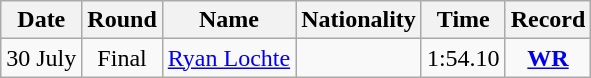<table class="wikitable" style="text-align:center">
<tr>
<th>Date</th>
<th>Round</th>
<th>Name</th>
<th>Nationality</th>
<th>Time</th>
<th>Record</th>
</tr>
<tr>
<td>30 July</td>
<td>Final</td>
<td align="left"><a href='#'>Ryan Lochte</a></td>
<td align="left"></td>
<td>1:54.10</td>
<td><strong><a href='#'>WR</a></strong></td>
</tr>
</table>
